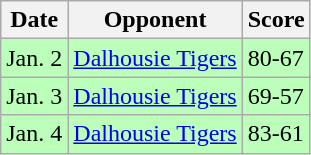<table class="wikitable">
<tr>
<th>Date</th>
<th>Opponent</th>
<th>Score</th>
</tr>
<tr bgcolor="#bbffbb">
<td>Jan. 2</td>
<td><a href='#'>Dalhousie Tigers</a></td>
<td>80-67</td>
</tr>
<tr bgcolor="#bbffbb">
<td>Jan. 3</td>
<td><a href='#'>Dalhousie Tigers</a></td>
<td>69-57</td>
</tr>
<tr bgcolor="#bbffbb">
<td>Jan. 4</td>
<td><a href='#'>Dalhousie Tigers</a></td>
<td>83-61</td>
</tr>
</table>
